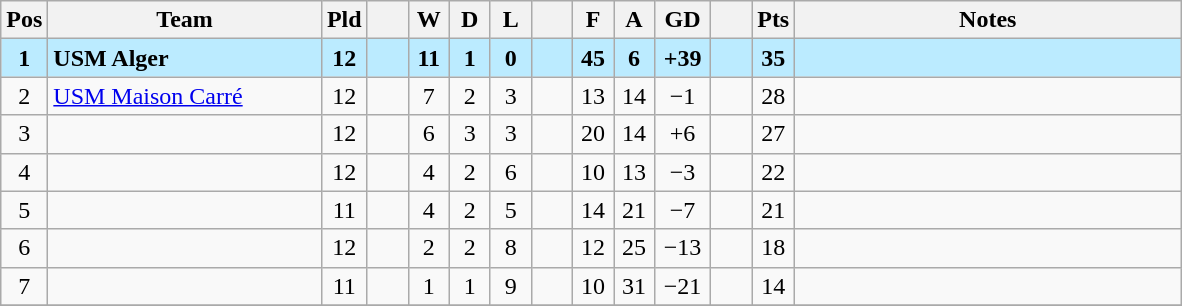<table class="wikitable" style="text-align: center;">
<tr>
<th width=20>Pos</th>
<th width=175>Team</th>
<th width=20>Pld</th>
<th width=20></th>
<th width=20>W</th>
<th width=20>D</th>
<th width=20>L</th>
<th width=20></th>
<th width=20>F</th>
<th width=20>A</th>
<th width=30>GD</th>
<th width=20></th>
<th width=20>Pts</th>
<th width=250>Notes</th>
</tr>
<tr style="background:#BBEBFF;">
<td><strong>1</strong></td>
<td align=left><strong>USM Alger</strong></td>
<td><strong>12</strong></td>
<td></td>
<td><strong>11</strong></td>
<td><strong>1</strong></td>
<td><strong>0</strong></td>
<td></td>
<td><strong>45</strong></td>
<td><strong>6</strong></td>
<td><strong>+39</strong></td>
<td></td>
<td><strong>35</strong></td>
<td></td>
</tr>
<tr>
<td>2</td>
<td align=left><a href='#'>USM Maison Carré</a></td>
<td>12</td>
<td></td>
<td>7</td>
<td>2</td>
<td>3</td>
<td></td>
<td>13</td>
<td>14</td>
<td>−1</td>
<td></td>
<td>28</td>
<td></td>
</tr>
<tr>
<td>3</td>
<td align=left></td>
<td>12</td>
<td></td>
<td>6</td>
<td>3</td>
<td>3</td>
<td></td>
<td>20</td>
<td>14</td>
<td>+6</td>
<td></td>
<td>27</td>
<td></td>
</tr>
<tr>
<td>4</td>
<td align=left></td>
<td>12</td>
<td></td>
<td>4</td>
<td>2</td>
<td>6</td>
<td></td>
<td>10</td>
<td>13</td>
<td>−3</td>
<td></td>
<td>22</td>
<td></td>
</tr>
<tr>
<td>5</td>
<td align=left></td>
<td>11</td>
<td></td>
<td>4</td>
<td>2</td>
<td>5</td>
<td></td>
<td>14</td>
<td>21</td>
<td>−7</td>
<td></td>
<td>21</td>
<td></td>
</tr>
<tr>
<td>6</td>
<td align=left></td>
<td>12</td>
<td></td>
<td>2</td>
<td>2</td>
<td>8</td>
<td></td>
<td>12</td>
<td>25</td>
<td>−13</td>
<td></td>
<td>18</td>
<td></td>
</tr>
<tr>
<td>7</td>
<td align=left></td>
<td>11</td>
<td></td>
<td>1</td>
<td>1</td>
<td>9</td>
<td></td>
<td>10</td>
<td>31</td>
<td>−21</td>
<td></td>
<td>14</td>
<td></td>
</tr>
<tr>
</tr>
</table>
